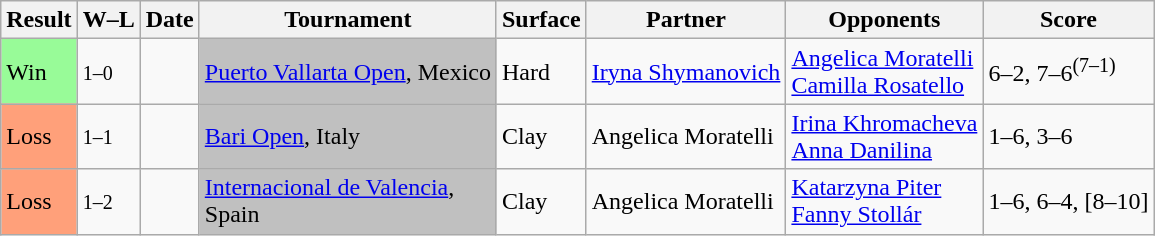<table class="sortable wikitable">
<tr>
<th>Result</th>
<th class="unsortable">W–L</th>
<th>Date</th>
<th>Tournament</th>
<th>Surface</th>
<th>Partner</th>
<th>Opponents</th>
<th class="unsortable">Score</th>
</tr>
<tr>
<td style=background:#98fb98;>Win</td>
<td><small>1–0</small></td>
<td><a href='#'></a></td>
<td style=background:silver><a href='#'>Puerto Vallarta Open</a>, Mexico</td>
<td>Hard</td>
<td> <a href='#'>Iryna Shymanovich</a></td>
<td> <a href='#'>Angelica Moratelli</a> <br>  <a href='#'>Camilla Rosatello</a></td>
<td>6–2, 7–6<sup>(7–1)</sup></td>
</tr>
<tr>
<td style="background:#ffa07a;">Loss</td>
<td><small>1–1</small></td>
<td><a href='#'></a></td>
<td style=background:silver><a href='#'>Bari Open</a>, Italy</td>
<td>Clay</td>
<td> Angelica Moratelli</td>
<td> <a href='#'>Irina Khromacheva</a> <br>  <a href='#'>Anna Danilina</a></td>
<td>1–6, 3–6</td>
</tr>
<tr>
<td style="background:#ffa07a;">Loss</td>
<td><small>1–2</small></td>
<td><a href='#'></a></td>
<td style=background:silver><a href='#'>Internacional de Valencia</a>, <br>Spain</td>
<td>Clay</td>
<td> Angelica Moratelli</td>
<td> <a href='#'>Katarzyna Piter</a> <br>  <a href='#'>Fanny Stollár</a></td>
<td>1–6, 6–4, [8–10]</td>
</tr>
</table>
